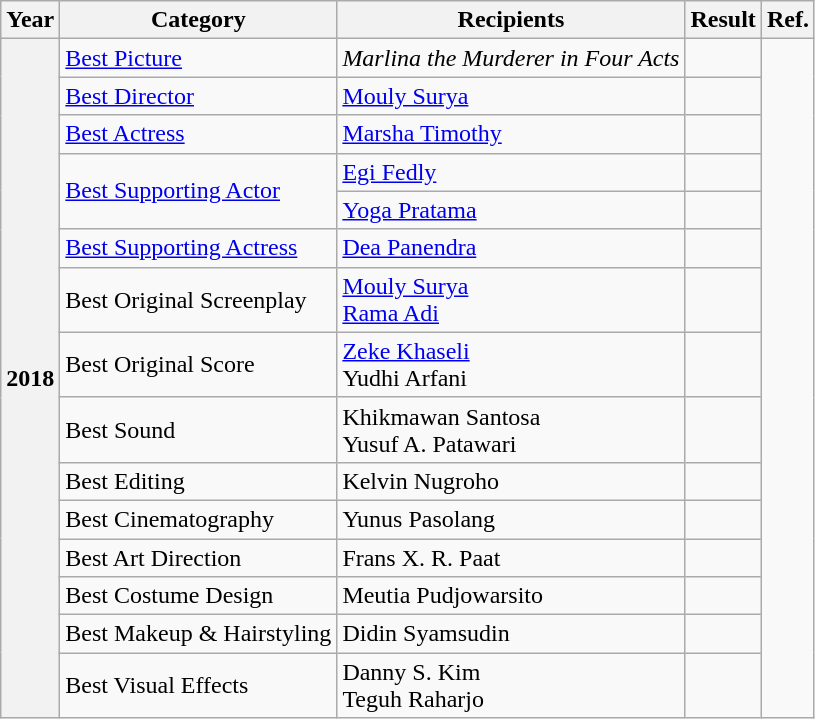<table class="wikitable plainrowheaders sortable">
<tr>
<th>Year</th>
<th>Category</th>
<th>Recipients</th>
<th>Result</th>
<th class="unsortable">Ref.</th>
</tr>
<tr>
<th rowspan="15">2018</th>
<td><a href='#'>Best Picture</a></td>
<td><em>Marlina the Murderer in Four Acts</em></td>
<td></td>
<td rowspan="15" align="center"></td>
</tr>
<tr>
<td><a href='#'>Best Director</a></td>
<td><a href='#'>Mouly Surya</a></td>
<td></td>
</tr>
<tr>
<td><a href='#'>Best Actress</a></td>
<td><a href='#'>Marsha Timothy</a></td>
<td></td>
</tr>
<tr>
<td rowspan="2"><a href='#'>Best Supporting Actor</a></td>
<td><a href='#'>Egi Fedly</a></td>
<td></td>
</tr>
<tr>
<td><a href='#'>Yoga Pratama</a></td>
<td></td>
</tr>
<tr>
<td><a href='#'>Best Supporting Actress</a></td>
<td><a href='#'>Dea Panendra</a></td>
<td></td>
</tr>
<tr>
<td>Best Original Screenplay</td>
<td><a href='#'>Mouly Surya</a><br><a href='#'>Rama Adi</a></td>
<td></td>
</tr>
<tr>
<td>Best Original Score</td>
<td><a href='#'>Zeke Khaseli</a><br>Yudhi Arfani</td>
<td></td>
</tr>
<tr>
<td>Best Sound</td>
<td>Khikmawan Santosa<br>Yusuf A. Patawari</td>
<td></td>
</tr>
<tr>
<td>Best Editing</td>
<td>Kelvin Nugroho</td>
<td></td>
</tr>
<tr>
<td>Best Cinematography</td>
<td>Yunus Pasolang</td>
<td></td>
</tr>
<tr>
<td>Best Art Direction</td>
<td>Frans X. R. Paat</td>
<td></td>
</tr>
<tr>
<td>Best Costume Design</td>
<td>Meutia Pudjowarsito</td>
<td></td>
</tr>
<tr>
<td>Best Makeup & Hairstyling</td>
<td>Didin Syamsudin</td>
<td></td>
</tr>
<tr>
<td>Best Visual Effects</td>
<td>Danny S. Kim<br>Teguh Raharjo</td>
<td></td>
</tr>
</table>
